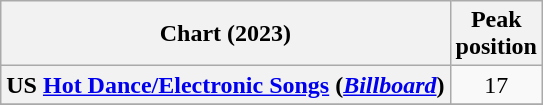<table class="wikitable sortable plainrowheaders" style="text-align:center">
<tr>
<th scope="col">Chart (2023)</th>
<th scope="col">Peak<br>position</th>
</tr>
<tr>
<th scope="row">US <a href='#'>Hot Dance/Electronic Songs</a> (<em><a href='#'>Billboard</a></em>)</th>
<td>17</td>
</tr>
<tr>
</tr>
</table>
